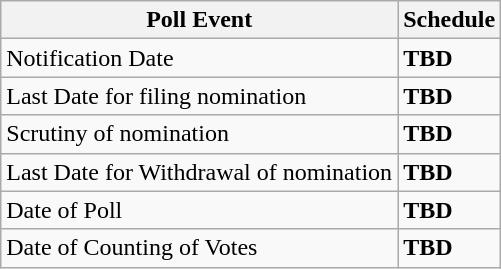<table class="wikitable">
<tr>
<th>Poll Event</th>
<th>Schedule</th>
</tr>
<tr>
<td>Notification Date</td>
<td><strong>TBD</strong></td>
</tr>
<tr>
<td>Last Date for filing nomination</td>
<td><strong>TBD</strong></td>
</tr>
<tr>
<td>Scrutiny of nomination</td>
<td><strong>TBD</strong></td>
</tr>
<tr>
<td>Last Date for Withdrawal of nomination</td>
<td><strong>TBD</strong></td>
</tr>
<tr>
<td>Date of Poll</td>
<td><strong>TBD</strong></td>
</tr>
<tr>
<td>Date of Counting of Votes</td>
<td><strong>TBD</strong></td>
</tr>
</table>
